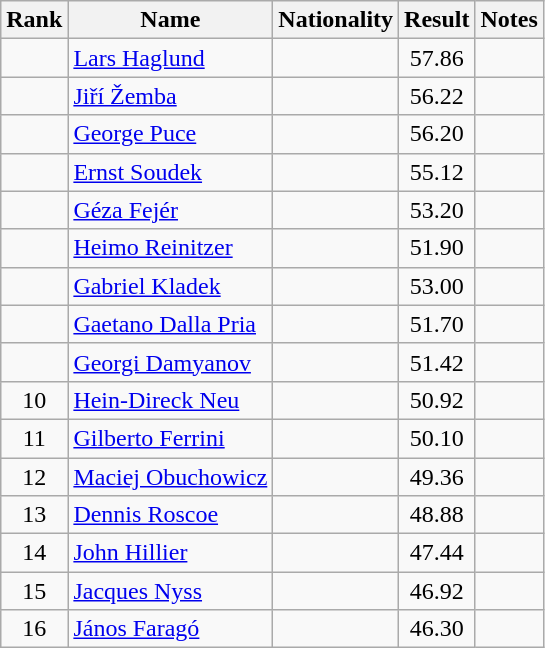<table class="wikitable sortable" style="text-align:center">
<tr>
<th>Rank</th>
<th>Name</th>
<th>Nationality</th>
<th>Result</th>
<th>Notes</th>
</tr>
<tr>
<td></td>
<td align=left><a href='#'>Lars Haglund</a></td>
<td align=left></td>
<td>57.86</td>
<td></td>
</tr>
<tr>
<td></td>
<td align=left><a href='#'>Jiří Žemba</a></td>
<td align=left></td>
<td>56.22</td>
<td></td>
</tr>
<tr>
<td></td>
<td align=left><a href='#'>George Puce</a></td>
<td align=left></td>
<td>56.20</td>
<td></td>
</tr>
<tr>
<td></td>
<td align=left><a href='#'>Ernst Soudek</a></td>
<td align=left></td>
<td>55.12</td>
<td></td>
</tr>
<tr>
<td></td>
<td align=left><a href='#'>Géza Fejér</a></td>
<td align=left></td>
<td>53.20</td>
<td></td>
</tr>
<tr>
<td></td>
<td align=left><a href='#'>Heimo Reinitzer</a></td>
<td align=left></td>
<td>51.90</td>
<td></td>
</tr>
<tr>
<td></td>
<td align=left><a href='#'>Gabriel Kladek</a></td>
<td align=left></td>
<td>53.00</td>
<td></td>
</tr>
<tr>
<td></td>
<td align=left><a href='#'>Gaetano Dalla Pria</a></td>
<td align=left></td>
<td>51.70</td>
<td></td>
</tr>
<tr>
<td></td>
<td align=left><a href='#'>Georgi Damyanov</a></td>
<td align=left></td>
<td>51.42</td>
<td></td>
</tr>
<tr>
<td>10</td>
<td align=left><a href='#'>Hein-Direck Neu</a></td>
<td align=left></td>
<td>50.92</td>
<td></td>
</tr>
<tr>
<td>11</td>
<td align=left><a href='#'>Gilberto Ferrini</a></td>
<td align=left></td>
<td>50.10</td>
<td></td>
</tr>
<tr>
<td>12</td>
<td align=left><a href='#'>Maciej Obuchowicz</a></td>
<td align=left></td>
<td>49.36</td>
<td></td>
</tr>
<tr>
<td>13</td>
<td align=left><a href='#'>Dennis Roscoe</a></td>
<td align=left></td>
<td>48.88</td>
<td></td>
</tr>
<tr>
<td>14</td>
<td align=left><a href='#'>John Hillier</a></td>
<td align=left></td>
<td>47.44</td>
<td></td>
</tr>
<tr>
<td>15</td>
<td align=left><a href='#'>Jacques Nyss</a></td>
<td align=left></td>
<td>46.92</td>
<td></td>
</tr>
<tr>
<td>16</td>
<td align=left><a href='#'>János Faragó</a></td>
<td align=left></td>
<td>46.30</td>
<td></td>
</tr>
</table>
